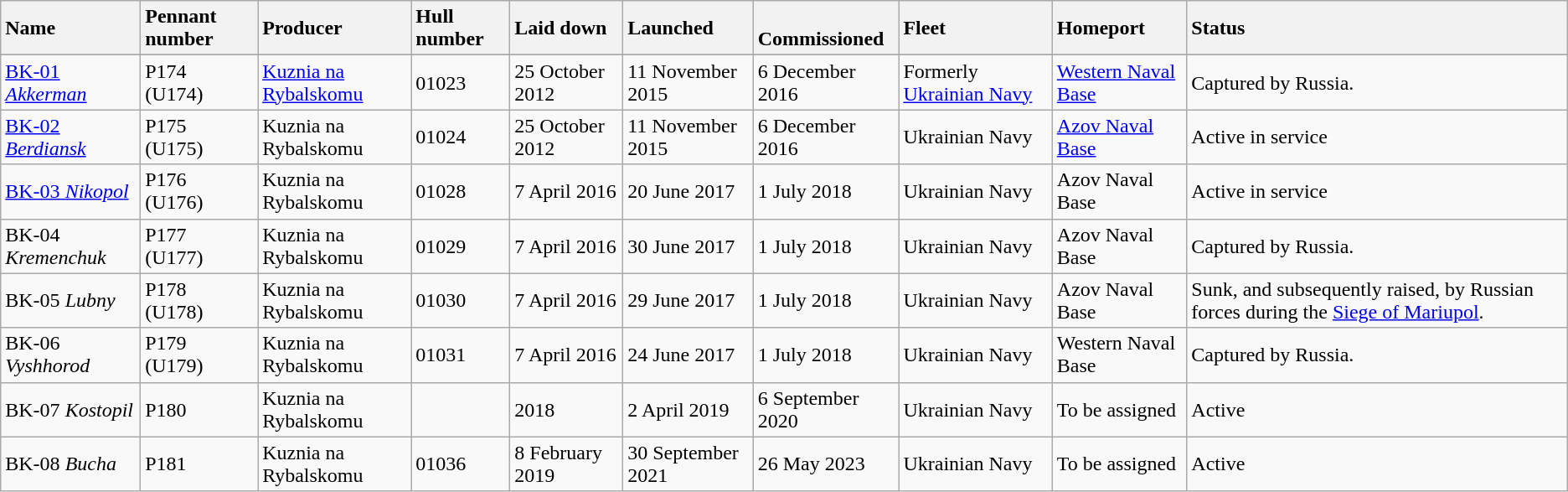<table class="wikitable">
<tr>
<th style="text-align: left;">Name</th>
<th style="text-align: left;">Pennant number</th>
<th style="text-align: left;">Producer</th>
<th style="text-align: left;">Hull number</th>
<th style="text-align: left;">Laid down</th>
<th style="text-align: left;">Launched</th>
<th style="text-align: left;"><br>Commissioned</th>
<th style="text-align: left;">Fleet</th>
<th style="text-align: left;">Homeport</th>
<th style="text-align: left;">Status</th>
</tr>
<tr>
</tr>
<tr>
<td><a href='#'>BK-01 <em>Akkerman</em></a></td>
<td>P174<br>(U174)</td>
<td><a href='#'>Kuznia na Rybalskomu</a></td>
<td>01023</td>
<td>25 October 2012</td>
<td>11 November 2015</td>
<td>6 December 2016</td>
<td>Formerly <a href='#'>Ukrainian Navy</a></td>
<td><a href='#'>Western Naval Base</a></td>
<td>Captured by Russia.</td>
</tr>
<tr>
<td><a href='#'>BK-02 <em>Berdiansk</em></a></td>
<td>P175<br>(U175)</td>
<td>Kuznia na Rybalskomu</td>
<td>01024</td>
<td>25 October 2012</td>
<td>11 November 2015</td>
<td>6 December 2016</td>
<td>Ukrainian Navy</td>
<td><a href='#'>Azov Naval Base</a></td>
<td>Active in service</td>
</tr>
<tr>
<td><a href='#'>BK-03 <em>Nikopol</em></a></td>
<td>P176<br>(U176)</td>
<td>Kuznia na Rybalskomu</td>
<td>01028</td>
<td>7 April 2016</td>
<td>20 June 2017</td>
<td>1 July 2018</td>
<td>Ukrainian Navy</td>
<td>Azov Naval Base</td>
<td>Active in service</td>
</tr>
<tr>
<td>BK-04 <em>Kremenchuk</em></td>
<td>P177<br>(U177)</td>
<td>Kuznia na Rybalskomu</td>
<td>01029</td>
<td>7 April 2016</td>
<td>30 June 2017</td>
<td>1 July 2018</td>
<td>Ukrainian Navy</td>
<td>Azov Naval Base</td>
<td>Captured by Russia.</td>
</tr>
<tr>
<td>BK-05 <em>Lubny</em></td>
<td>P178<br>(U178)</td>
<td>Kuznia na Rybalskomu</td>
<td>01030</td>
<td>7 April 2016</td>
<td>29 June 2017</td>
<td>1 July 2018</td>
<td>Ukrainian Navy</td>
<td>Azov Naval Base</td>
<td>Sunk, and subsequently raised, by Russian forces during the <a href='#'>Siege of Mariupol</a>.</td>
</tr>
<tr>
<td>BK-06 <em>Vyshhorod</em></td>
<td>P179<br>(U179)</td>
<td>Kuznia na Rybalskomu</td>
<td>01031</td>
<td>7 April 2016</td>
<td>24 June 2017</td>
<td>1 July 2018</td>
<td>Ukrainian Navy</td>
<td>Western Naval Base</td>
<td>Captured by Russia.</td>
</tr>
<tr>
<td>BK-07  <em>Kostopil</em></td>
<td>P180</td>
<td>Kuznia na Rybalskomu</td>
<td></td>
<td>2018</td>
<td>2 April 2019</td>
<td>6 September 2020</td>
<td>Ukrainian Navy</td>
<td>To be assigned</td>
<td>Active</td>
</tr>
<tr>
<td>BK-08  <em>Bucha</em></td>
<td>P181</td>
<td>Kuznia na Rybalskomu</td>
<td>01036</td>
<td>8 February 2019</td>
<td>30 September 2021</td>
<td>26 May 2023</td>
<td>Ukrainian Navy</td>
<td>To be assigned</td>
<td>Active</td>
</tr>
</table>
